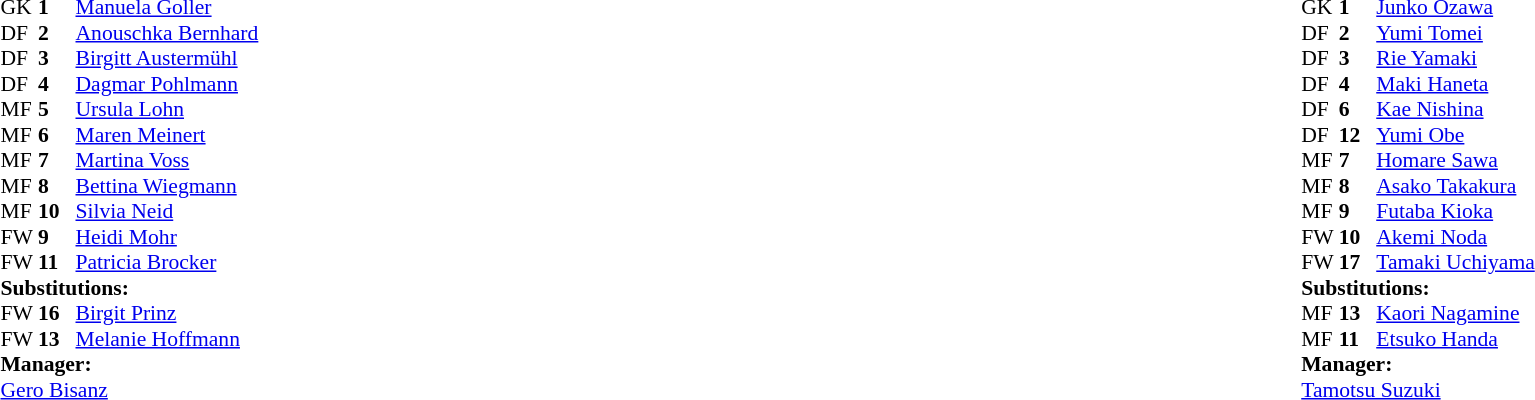<table width="100%">
<tr>
<td valign="top" width="40%"><br><table style="font-size:90%" cellspacing="0" cellpadding="0">
<tr>
<th width=25></th>
<th width=25></th>
</tr>
<tr>
<td>GK</td>
<td><strong>1</strong></td>
<td><a href='#'>Manuela Goller</a></td>
</tr>
<tr>
<td>DF</td>
<td><strong>2</strong></td>
<td><a href='#'>Anouschka Bernhard</a></td>
</tr>
<tr>
<td>DF</td>
<td><strong>3</strong></td>
<td><a href='#'>Birgitt Austermühl</a></td>
</tr>
<tr>
<td>DF</td>
<td><strong>4</strong></td>
<td><a href='#'>Dagmar Pohlmann</a></td>
</tr>
<tr>
<td>MF</td>
<td><strong>5</strong></td>
<td><a href='#'>Ursula Lohn</a></td>
</tr>
<tr>
<td>MF</td>
<td><strong>6</strong></td>
<td><a href='#'>Maren Meinert</a></td>
</tr>
<tr>
<td>MF</td>
<td><strong>7</strong></td>
<td><a href='#'>Martina Voss</a></td>
<td></td>
<td></td>
</tr>
<tr>
<td>MF</td>
<td><strong>8</strong></td>
<td><a href='#'>Bettina Wiegmann</a></td>
</tr>
<tr>
<td>MF</td>
<td><strong>10</strong></td>
<td><a href='#'>Silvia Neid</a></td>
</tr>
<tr>
<td>FW</td>
<td><strong>9</strong></td>
<td><a href='#'>Heidi Mohr</a></td>
</tr>
<tr>
<td>FW</td>
<td><strong>11</strong></td>
<td><a href='#'>Patricia Brocker</a></td>
<td></td>
<td></td>
</tr>
<tr>
<td colspan=3><strong>Substitutions:</strong></td>
</tr>
<tr>
<td>FW</td>
<td><strong>16</strong></td>
<td><a href='#'>Birgit Prinz</a></td>
<td></td>
<td></td>
</tr>
<tr>
<td>FW</td>
<td><strong>13</strong></td>
<td><a href='#'>Melanie Hoffmann</a></td>
<td></td>
<td></td>
</tr>
<tr>
<td colspan=3><strong>Manager:</strong></td>
</tr>
<tr>
<td colspan=3><a href='#'>Gero Bisanz</a></td>
</tr>
</table>
</td>
<td valign="top"></td>
<td valign="top" width="50%"><br><table style="font-size:90%; margin:auto" cellspacing="0" cellpadding="0">
<tr>
<th width=25></th>
<th width=25></th>
</tr>
<tr>
<td>GK</td>
<td><strong>1</strong></td>
<td><a href='#'>Junko Ozawa</a></td>
</tr>
<tr>
<td>DF</td>
<td><strong>2</strong></td>
<td><a href='#'>Yumi Tomei</a></td>
</tr>
<tr>
<td>DF</td>
<td><strong>3</strong></td>
<td><a href='#'>Rie Yamaki</a></td>
</tr>
<tr>
<td>DF</td>
<td><strong>4</strong></td>
<td><a href='#'>Maki Haneta</a></td>
</tr>
<tr>
<td>DF</td>
<td><strong>6</strong></td>
<td><a href='#'>Kae Nishina</a></td>
</tr>
<tr>
<td>DF</td>
<td><strong>12</strong></td>
<td><a href='#'>Yumi Obe</a></td>
</tr>
<tr>
<td>MF</td>
<td><strong>7</strong></td>
<td><a href='#'>Homare Sawa</a></td>
</tr>
<tr>
<td>MF</td>
<td><strong>8</strong></td>
<td><a href='#'>Asako Takakura</a></td>
</tr>
<tr>
<td>MF</td>
<td><strong>9</strong></td>
<td><a href='#'>Futaba Kioka</a></td>
<td></td>
<td></td>
</tr>
<tr>
<td>FW</td>
<td><strong>10</strong></td>
<td><a href='#'>Akemi Noda</a></td>
</tr>
<tr>
<td>FW</td>
<td><strong>17</strong></td>
<td><a href='#'>Tamaki Uchiyama</a></td>
<td></td>
<td></td>
</tr>
<tr>
<td colspan=3><strong>Substitutions:</strong></td>
</tr>
<tr>
<td>MF</td>
<td><strong>13</strong></td>
<td><a href='#'>Kaori Nagamine</a></td>
<td></td>
<td></td>
</tr>
<tr>
<td>MF</td>
<td><strong>11</strong></td>
<td><a href='#'>Etsuko Handa</a></td>
<td></td>
<td></td>
</tr>
<tr>
<td colspan=3><strong>Manager:</strong></td>
</tr>
<tr>
<td colspan=3><a href='#'>Tamotsu Suzuki</a></td>
</tr>
</table>
</td>
</tr>
</table>
